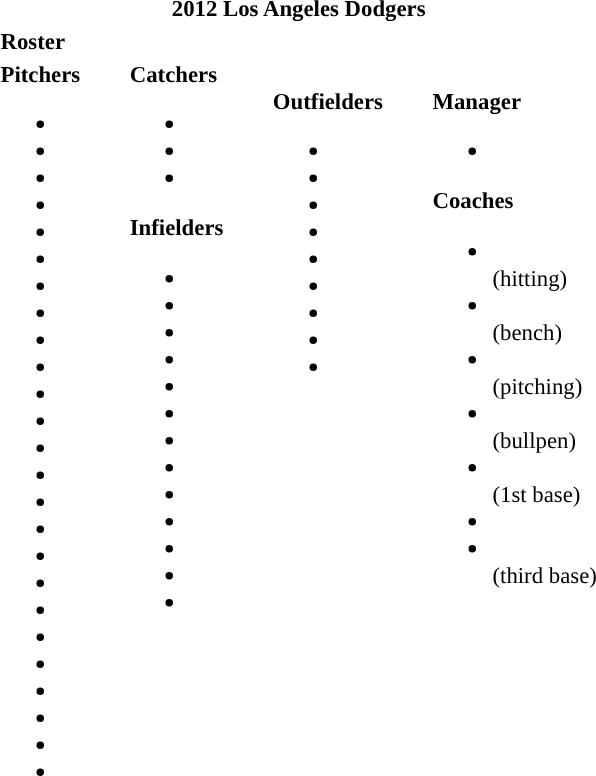<table class="toccolours" style="font-size: 95%;">
<tr>
<th colspan="10">2012 Los Angeles Dodgers</th>
</tr>
<tr>
<td colspan="10"><strong>Roster</strong></td>
</tr>
<tr>
<td valign="top"><strong>Pitchers</strong><br><ul><li></li><li></li><li></li><li></li><li></li><li></li><li></li><li></li><li></li><li></li><li></li><li></li><li></li><li></li><li></li><li></li><li></li><li></li><li></li><li></li><li></li><li></li><li></li><li></li><li></li></ul></td>
<td width="25px"></td>
<td valign="top"><strong>Catchers</strong><br><ul><li></li><li></li><li></li></ul><strong>Infielders</strong><ul><li></li><li></li><li></li><li></li><li></li><li></li><li></li><li></li><li></li><li></li><li></li><li></li><li></li></ul></td>
<td width="25px"></td>
<td valign="top"><br><strong>Outfielders</strong><ul><li></li><li></li><li></li><li></li><li></li><li></li><li></li><li></li><li></li></ul></td>
<td width="25px"></td>
<td valign="top"><br><strong>Manager</strong><ul><li></li></ul><strong>Coaches</strong><ul><li> <br>(hitting)</li><li> <br>(bench)</li><li><br> (pitching)</li><li> <br>(bullpen)</li><li> <br>(1st base)</li><li></li><li> <br> (third base)</li></ul></td>
</tr>
</table>
